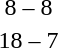<table style="text-align:center">
<tr>
<th width=200></th>
<th width=100></th>
<th width=200></th>
</tr>
<tr>
<td align=right><strong></strong></td>
<td>8 – 8</td>
<td align=left><strong></strong></td>
</tr>
<tr>
<td align=right><strong></strong></td>
<td>18 – 7</td>
<td align=left></td>
</tr>
</table>
